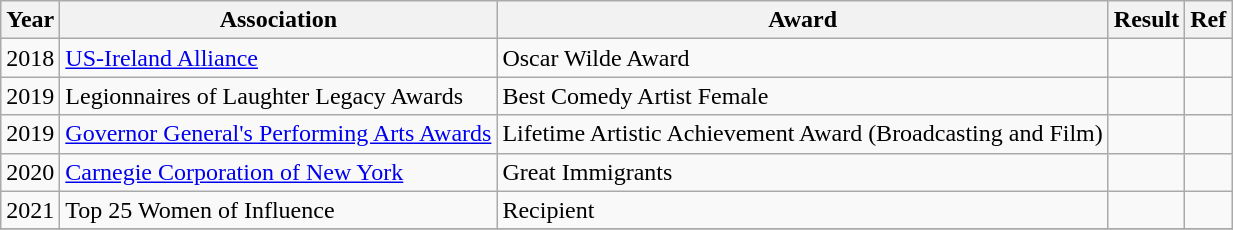<table class="wikitable sortable">
<tr>
<th>Year</th>
<th>Association</th>
<th>Award</th>
<th>Result</th>
<th class=unsortable>Ref</th>
</tr>
<tr>
<td>2018</td>
<td><a href='#'>US-Ireland Alliance</a></td>
<td>Oscar Wilde Award</td>
<td></td>
<td></td>
</tr>
<tr>
<td>2019</td>
<td>Legionnaires of Laughter Legacy Awards</td>
<td>Best Comedy Artist Female</td>
<td></td>
<td></td>
</tr>
<tr>
<td>2019</td>
<td><a href='#'>Governor General's Performing Arts Awards</a></td>
<td>Lifetime Artistic Achievement Award (Broadcasting and Film)</td>
<td></td>
<td></td>
</tr>
<tr>
<td>2020</td>
<td><a href='#'>Carnegie Corporation of New York</a></td>
<td>Great Immigrants</td>
<td></td>
<td></td>
</tr>
<tr>
<td>2021</td>
<td>Top 25 Women of Influence</td>
<td>Recipient</td>
<td></td>
<td></td>
</tr>
<tr>
</tr>
</table>
